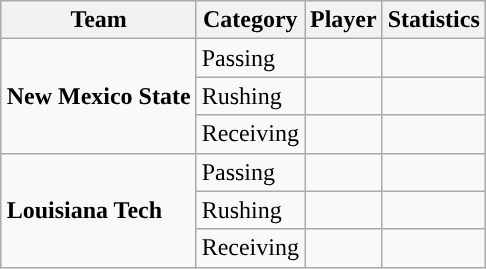<table class="wikitable" style="float: right;">
<tr>
<th>Team</th>
<th>Category</th>
<th>Player</th>
<th>Statistics</th>
</tr>
<tr>
<td rowspan=3><strong>New Mexico State</strong></td>
<td>Passing</td>
<td></td>
<td></td>
</tr>
<tr>
<td>Rushing</td>
<td></td>
<td></td>
</tr>
<tr>
<td>Receiving</td>
<td></td>
<td></td>
</tr>
<tr>
<td rowspan=3><strong>Louisiana Tech</strong></td>
<td>Passing</td>
<td></td>
<td></td>
</tr>
<tr>
<td>Rushing</td>
<td></td>
<td></td>
</tr>
<tr>
<td>Receiving</td>
<td></td>
<td></td>
</tr>
</table>
